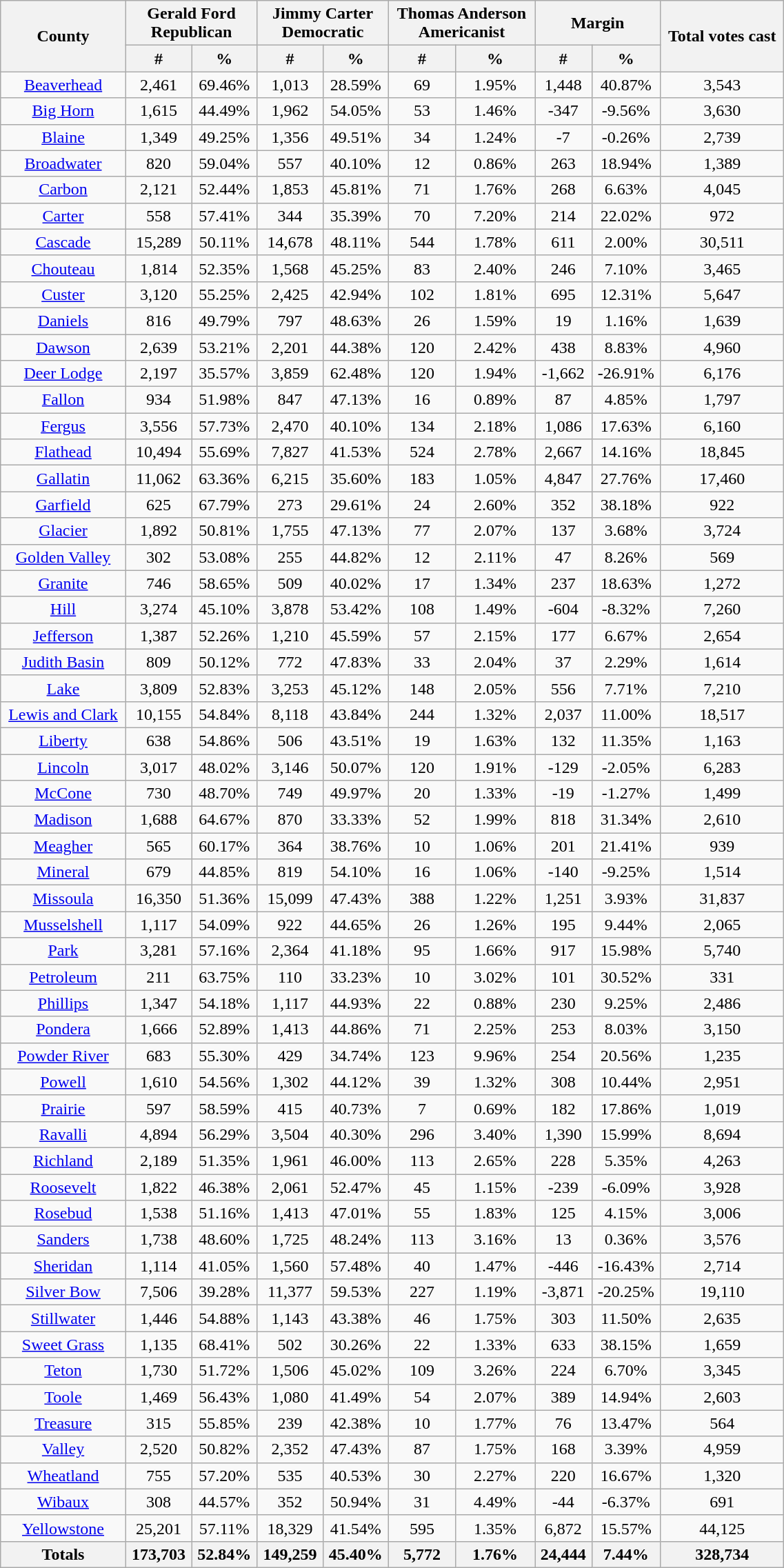<table width="60%"  class="wikitable sortable" style="text-align:center">
<tr>
<th colspan="1" rowspan="2">County</th>
<th style="text-align:center;" colspan="2">Gerald Ford<br>Republican</th>
<th style="text-align:center;" colspan="2">Jimmy Carter<br>Democratic</th>
<th style="text-align:center;" colspan="2">Thomas Anderson<br>Americanist</th>
<th style="text-align:center;" colspan="2">Margin</th>
<th colspan="1" rowspan="2" style="text-align:center;">Total votes cast</th>
</tr>
<tr>
<th style="text-align:center;" data-sort-type="number">#</th>
<th style="text-align:center;" data-sort-type="number">%</th>
<th style="text-align:center;" data-sort-type="number">#</th>
<th style="text-align:center;" data-sort-type="number">%</th>
<th style="text-align:center;" data-sort-type="number">#</th>
<th style="text-align:center;" data-sort-type="number">%</th>
<th style="text-align:center;" data-sort-type="number">#</th>
<th style="text-align:center;" data-sort-type="number">%</th>
</tr>
<tr style="text-align:center;">
<td><a href='#'>Beaverhead</a></td>
<td>2,461</td>
<td>69.46%</td>
<td>1,013</td>
<td>28.59%</td>
<td>69</td>
<td>1.95%</td>
<td>1,448</td>
<td>40.87%</td>
<td>3,543</td>
</tr>
<tr style="text-align:center;">
<td><a href='#'>Big Horn</a></td>
<td>1,615</td>
<td>44.49%</td>
<td>1,962</td>
<td>54.05%</td>
<td>53</td>
<td>1.46%</td>
<td>-347</td>
<td>-9.56%</td>
<td>3,630</td>
</tr>
<tr style="text-align:center;">
<td><a href='#'>Blaine</a></td>
<td>1,349</td>
<td>49.25%</td>
<td>1,356</td>
<td>49.51%</td>
<td>34</td>
<td>1.24%</td>
<td>-7</td>
<td>-0.26%</td>
<td>2,739</td>
</tr>
<tr style="text-align:center;">
<td><a href='#'>Broadwater</a></td>
<td>820</td>
<td>59.04%</td>
<td>557</td>
<td>40.10%</td>
<td>12</td>
<td>0.86%</td>
<td>263</td>
<td>18.94%</td>
<td>1,389</td>
</tr>
<tr style="text-align:center;">
<td><a href='#'>Carbon</a></td>
<td>2,121</td>
<td>52.44%</td>
<td>1,853</td>
<td>45.81%</td>
<td>71</td>
<td>1.76%</td>
<td>268</td>
<td>6.63%</td>
<td>4,045</td>
</tr>
<tr style="text-align:center;">
<td><a href='#'>Carter</a></td>
<td>558</td>
<td>57.41%</td>
<td>344</td>
<td>35.39%</td>
<td>70</td>
<td>7.20%</td>
<td>214</td>
<td>22.02%</td>
<td>972</td>
</tr>
<tr style="text-align:center;">
<td><a href='#'>Cascade</a></td>
<td>15,289</td>
<td>50.11%</td>
<td>14,678</td>
<td>48.11%</td>
<td>544</td>
<td>1.78%</td>
<td>611</td>
<td>2.00%</td>
<td>30,511</td>
</tr>
<tr style="text-align:center;">
<td><a href='#'>Chouteau</a></td>
<td>1,814</td>
<td>52.35%</td>
<td>1,568</td>
<td>45.25%</td>
<td>83</td>
<td>2.40%</td>
<td>246</td>
<td>7.10%</td>
<td>3,465</td>
</tr>
<tr style="text-align:center;">
<td><a href='#'>Custer</a></td>
<td>3,120</td>
<td>55.25%</td>
<td>2,425</td>
<td>42.94%</td>
<td>102</td>
<td>1.81%</td>
<td>695</td>
<td>12.31%</td>
<td>5,647</td>
</tr>
<tr style="text-align:center;">
<td><a href='#'>Daniels</a></td>
<td>816</td>
<td>49.79%</td>
<td>797</td>
<td>48.63%</td>
<td>26</td>
<td>1.59%</td>
<td>19</td>
<td>1.16%</td>
<td>1,639</td>
</tr>
<tr style="text-align:center;">
<td><a href='#'>Dawson</a></td>
<td>2,639</td>
<td>53.21%</td>
<td>2,201</td>
<td>44.38%</td>
<td>120</td>
<td>2.42%</td>
<td>438</td>
<td>8.83%</td>
<td>4,960</td>
</tr>
<tr style="text-align:center;">
<td><a href='#'>Deer Lodge</a></td>
<td>2,197</td>
<td>35.57%</td>
<td>3,859</td>
<td>62.48%</td>
<td>120</td>
<td>1.94%</td>
<td>-1,662</td>
<td>-26.91%</td>
<td>6,176</td>
</tr>
<tr style="text-align:center;">
<td><a href='#'>Fallon</a></td>
<td>934</td>
<td>51.98%</td>
<td>847</td>
<td>47.13%</td>
<td>16</td>
<td>0.89%</td>
<td>87</td>
<td>4.85%</td>
<td>1,797</td>
</tr>
<tr style="text-align:center;">
<td><a href='#'>Fergus</a></td>
<td>3,556</td>
<td>57.73%</td>
<td>2,470</td>
<td>40.10%</td>
<td>134</td>
<td>2.18%</td>
<td>1,086</td>
<td>17.63%</td>
<td>6,160</td>
</tr>
<tr style="text-align:center;">
<td><a href='#'>Flathead</a></td>
<td>10,494</td>
<td>55.69%</td>
<td>7,827</td>
<td>41.53%</td>
<td>524</td>
<td>2.78%</td>
<td>2,667</td>
<td>14.16%</td>
<td>18,845</td>
</tr>
<tr style="text-align:center;">
<td><a href='#'>Gallatin</a></td>
<td>11,062</td>
<td>63.36%</td>
<td>6,215</td>
<td>35.60%</td>
<td>183</td>
<td>1.05%</td>
<td>4,847</td>
<td>27.76%</td>
<td>17,460</td>
</tr>
<tr style="text-align:center;">
<td><a href='#'>Garfield</a></td>
<td>625</td>
<td>67.79%</td>
<td>273</td>
<td>29.61%</td>
<td>24</td>
<td>2.60%</td>
<td>352</td>
<td>38.18%</td>
<td>922</td>
</tr>
<tr style="text-align:center;">
<td><a href='#'>Glacier</a></td>
<td>1,892</td>
<td>50.81%</td>
<td>1,755</td>
<td>47.13%</td>
<td>77</td>
<td>2.07%</td>
<td>137</td>
<td>3.68%</td>
<td>3,724</td>
</tr>
<tr style="text-align:center;">
<td><a href='#'>Golden Valley</a></td>
<td>302</td>
<td>53.08%</td>
<td>255</td>
<td>44.82%</td>
<td>12</td>
<td>2.11%</td>
<td>47</td>
<td>8.26%</td>
<td>569</td>
</tr>
<tr style="text-align:center;">
<td><a href='#'>Granite</a></td>
<td>746</td>
<td>58.65%</td>
<td>509</td>
<td>40.02%</td>
<td>17</td>
<td>1.34%</td>
<td>237</td>
<td>18.63%</td>
<td>1,272</td>
</tr>
<tr style="text-align:center;">
<td><a href='#'>Hill</a></td>
<td>3,274</td>
<td>45.10%</td>
<td>3,878</td>
<td>53.42%</td>
<td>108</td>
<td>1.49%</td>
<td>-604</td>
<td>-8.32%</td>
<td>7,260</td>
</tr>
<tr style="text-align:center;">
<td><a href='#'>Jefferson</a></td>
<td>1,387</td>
<td>52.26%</td>
<td>1,210</td>
<td>45.59%</td>
<td>57</td>
<td>2.15%</td>
<td>177</td>
<td>6.67%</td>
<td>2,654</td>
</tr>
<tr style="text-align:center;">
<td><a href='#'>Judith Basin</a></td>
<td>809</td>
<td>50.12%</td>
<td>772</td>
<td>47.83%</td>
<td>33</td>
<td>2.04%</td>
<td>37</td>
<td>2.29%</td>
<td>1,614</td>
</tr>
<tr style="text-align:center;">
<td><a href='#'>Lake</a></td>
<td>3,809</td>
<td>52.83%</td>
<td>3,253</td>
<td>45.12%</td>
<td>148</td>
<td>2.05%</td>
<td>556</td>
<td>7.71%</td>
<td>7,210</td>
</tr>
<tr style="text-align:center;">
<td><a href='#'>Lewis and Clark</a></td>
<td>10,155</td>
<td>54.84%</td>
<td>8,118</td>
<td>43.84%</td>
<td>244</td>
<td>1.32%</td>
<td>2,037</td>
<td>11.00%</td>
<td>18,517</td>
</tr>
<tr style="text-align:center;">
<td><a href='#'>Liberty</a></td>
<td>638</td>
<td>54.86%</td>
<td>506</td>
<td>43.51%</td>
<td>19</td>
<td>1.63%</td>
<td>132</td>
<td>11.35%</td>
<td>1,163</td>
</tr>
<tr style="text-align:center;">
<td><a href='#'>Lincoln</a></td>
<td>3,017</td>
<td>48.02%</td>
<td>3,146</td>
<td>50.07%</td>
<td>120</td>
<td>1.91%</td>
<td>-129</td>
<td>-2.05%</td>
<td>6,283</td>
</tr>
<tr style="text-align:center;">
<td><a href='#'>McCone</a></td>
<td>730</td>
<td>48.70%</td>
<td>749</td>
<td>49.97%</td>
<td>20</td>
<td>1.33%</td>
<td>-19</td>
<td>-1.27%</td>
<td>1,499</td>
</tr>
<tr style="text-align:center;">
<td><a href='#'>Madison</a></td>
<td>1,688</td>
<td>64.67%</td>
<td>870</td>
<td>33.33%</td>
<td>52</td>
<td>1.99%</td>
<td>818</td>
<td>31.34%</td>
<td>2,610</td>
</tr>
<tr style="text-align:center;">
<td><a href='#'>Meagher</a></td>
<td>565</td>
<td>60.17%</td>
<td>364</td>
<td>38.76%</td>
<td>10</td>
<td>1.06%</td>
<td>201</td>
<td>21.41%</td>
<td>939</td>
</tr>
<tr style="text-align:center;">
<td><a href='#'>Mineral</a></td>
<td>679</td>
<td>44.85%</td>
<td>819</td>
<td>54.10%</td>
<td>16</td>
<td>1.06%</td>
<td>-140</td>
<td>-9.25%</td>
<td>1,514</td>
</tr>
<tr style="text-align:center;">
<td><a href='#'>Missoula</a></td>
<td>16,350</td>
<td>51.36%</td>
<td>15,099</td>
<td>47.43%</td>
<td>388</td>
<td>1.22%</td>
<td>1,251</td>
<td>3.93%</td>
<td>31,837</td>
</tr>
<tr style="text-align:center;">
<td><a href='#'>Musselshell</a></td>
<td>1,117</td>
<td>54.09%</td>
<td>922</td>
<td>44.65%</td>
<td>26</td>
<td>1.26%</td>
<td>195</td>
<td>9.44%</td>
<td>2,065</td>
</tr>
<tr style="text-align:center;">
<td><a href='#'>Park</a></td>
<td>3,281</td>
<td>57.16%</td>
<td>2,364</td>
<td>41.18%</td>
<td>95</td>
<td>1.66%</td>
<td>917</td>
<td>15.98%</td>
<td>5,740</td>
</tr>
<tr style="text-align:center;">
<td><a href='#'>Petroleum</a></td>
<td>211</td>
<td>63.75%</td>
<td>110</td>
<td>33.23%</td>
<td>10</td>
<td>3.02%</td>
<td>101</td>
<td>30.52%</td>
<td>331</td>
</tr>
<tr style="text-align:center;">
<td><a href='#'>Phillips</a></td>
<td>1,347</td>
<td>54.18%</td>
<td>1,117</td>
<td>44.93%</td>
<td>22</td>
<td>0.88%</td>
<td>230</td>
<td>9.25%</td>
<td>2,486</td>
</tr>
<tr style="text-align:center;">
<td><a href='#'>Pondera</a></td>
<td>1,666</td>
<td>52.89%</td>
<td>1,413</td>
<td>44.86%</td>
<td>71</td>
<td>2.25%</td>
<td>253</td>
<td>8.03%</td>
<td>3,150</td>
</tr>
<tr style="text-align:center;">
<td><a href='#'>Powder River</a></td>
<td>683</td>
<td>55.30%</td>
<td>429</td>
<td>34.74%</td>
<td>123</td>
<td>9.96%</td>
<td>254</td>
<td>20.56%</td>
<td>1,235</td>
</tr>
<tr style="text-align:center;">
<td><a href='#'>Powell</a></td>
<td>1,610</td>
<td>54.56%</td>
<td>1,302</td>
<td>44.12%</td>
<td>39</td>
<td>1.32%</td>
<td>308</td>
<td>10.44%</td>
<td>2,951</td>
</tr>
<tr style="text-align:center;">
<td><a href='#'>Prairie</a></td>
<td>597</td>
<td>58.59%</td>
<td>415</td>
<td>40.73%</td>
<td>7</td>
<td>0.69%</td>
<td>182</td>
<td>17.86%</td>
<td>1,019</td>
</tr>
<tr style="text-align:center;">
<td><a href='#'>Ravalli</a></td>
<td>4,894</td>
<td>56.29%</td>
<td>3,504</td>
<td>40.30%</td>
<td>296</td>
<td>3.40%</td>
<td>1,390</td>
<td>15.99%</td>
<td>8,694</td>
</tr>
<tr style="text-align:center;">
<td><a href='#'>Richland</a></td>
<td>2,189</td>
<td>51.35%</td>
<td>1,961</td>
<td>46.00%</td>
<td>113</td>
<td>2.65%</td>
<td>228</td>
<td>5.35%</td>
<td>4,263</td>
</tr>
<tr style="text-align:center;">
<td><a href='#'>Roosevelt</a></td>
<td>1,822</td>
<td>46.38%</td>
<td>2,061</td>
<td>52.47%</td>
<td>45</td>
<td>1.15%</td>
<td>-239</td>
<td>-6.09%</td>
<td>3,928</td>
</tr>
<tr style="text-align:center;">
<td><a href='#'>Rosebud</a></td>
<td>1,538</td>
<td>51.16%</td>
<td>1,413</td>
<td>47.01%</td>
<td>55</td>
<td>1.83%</td>
<td>125</td>
<td>4.15%</td>
<td>3,006</td>
</tr>
<tr style="text-align:center;">
<td><a href='#'>Sanders</a></td>
<td>1,738</td>
<td>48.60%</td>
<td>1,725</td>
<td>48.24%</td>
<td>113</td>
<td>3.16%</td>
<td>13</td>
<td>0.36%</td>
<td>3,576</td>
</tr>
<tr style="text-align:center;">
<td><a href='#'>Sheridan</a></td>
<td>1,114</td>
<td>41.05%</td>
<td>1,560</td>
<td>57.48%</td>
<td>40</td>
<td>1.47%</td>
<td>-446</td>
<td>-16.43%</td>
<td>2,714</td>
</tr>
<tr style="text-align:center;">
<td><a href='#'>Silver Bow</a></td>
<td>7,506</td>
<td>39.28%</td>
<td>11,377</td>
<td>59.53%</td>
<td>227</td>
<td>1.19%</td>
<td>-3,871</td>
<td>-20.25%</td>
<td>19,110</td>
</tr>
<tr style="text-align:center;">
<td><a href='#'>Stillwater</a></td>
<td>1,446</td>
<td>54.88%</td>
<td>1,143</td>
<td>43.38%</td>
<td>46</td>
<td>1.75%</td>
<td>303</td>
<td>11.50%</td>
<td>2,635</td>
</tr>
<tr style="text-align:center;">
<td><a href='#'>Sweet Grass</a></td>
<td>1,135</td>
<td>68.41%</td>
<td>502</td>
<td>30.26%</td>
<td>22</td>
<td>1.33%</td>
<td>633</td>
<td>38.15%</td>
<td>1,659</td>
</tr>
<tr style="text-align:center;">
<td><a href='#'>Teton</a></td>
<td>1,730</td>
<td>51.72%</td>
<td>1,506</td>
<td>45.02%</td>
<td>109</td>
<td>3.26%</td>
<td>224</td>
<td>6.70%</td>
<td>3,345</td>
</tr>
<tr style="text-align:center;">
<td><a href='#'>Toole</a></td>
<td>1,469</td>
<td>56.43%</td>
<td>1,080</td>
<td>41.49%</td>
<td>54</td>
<td>2.07%</td>
<td>389</td>
<td>14.94%</td>
<td>2,603</td>
</tr>
<tr style="text-align:center;">
<td><a href='#'>Treasure</a></td>
<td>315</td>
<td>55.85%</td>
<td>239</td>
<td>42.38%</td>
<td>10</td>
<td>1.77%</td>
<td>76</td>
<td>13.47%</td>
<td>564</td>
</tr>
<tr style="text-align:center;">
<td><a href='#'>Valley</a></td>
<td>2,520</td>
<td>50.82%</td>
<td>2,352</td>
<td>47.43%</td>
<td>87</td>
<td>1.75%</td>
<td>168</td>
<td>3.39%</td>
<td>4,959</td>
</tr>
<tr style="text-align:center;">
<td><a href='#'>Wheatland</a></td>
<td>755</td>
<td>57.20%</td>
<td>535</td>
<td>40.53%</td>
<td>30</td>
<td>2.27%</td>
<td>220</td>
<td>16.67%</td>
<td>1,320</td>
</tr>
<tr style="text-align:center;">
<td><a href='#'>Wibaux</a></td>
<td>308</td>
<td>44.57%</td>
<td>352</td>
<td>50.94%</td>
<td>31</td>
<td>4.49%</td>
<td>-44</td>
<td>-6.37%</td>
<td>691</td>
</tr>
<tr style="text-align:center;">
<td><a href='#'>Yellowstone</a></td>
<td>25,201</td>
<td>57.11%</td>
<td>18,329</td>
<td>41.54%</td>
<td>595</td>
<td>1.35%</td>
<td>6,872</td>
<td>15.57%</td>
<td>44,125</td>
</tr>
<tr style="text-align:center;">
<th>Totals</th>
<th>173,703</th>
<th>52.84%</th>
<th>149,259</th>
<th>45.40%</th>
<th>5,772</th>
<th>1.76%</th>
<th>24,444</th>
<th>7.44%</th>
<th>328,734</th>
</tr>
</table>
